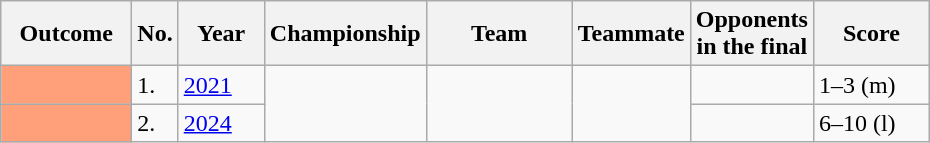<table class="sortable wikitable">
<tr>
<th style="width:80px;"><strong>Outcome</strong></th>
<th style="width:20px;"><strong>No.</strong></th>
<th style="width:50px;"><strong>Year</strong></th>
<th style="width:0px;"><strong>Championship</strong></th>
<th style="width:90px;"><strong>Team</strong></th>
<th style="width:0px;"><strong>Teammate</strong></th>
<th style="width:0px;"><strong>Opponents in the final</strong></th>
<th style="width:70px;"><strong>Score</strong></th>
</tr>
<tr style=>
<td style="background:#ffa07a;"></td>
<td>1.</td>
<td><a href='#'>2021</a></td>
<td rowspan=2></td>
<td rowspan=2></td>
<td rowspan=2></td>
<td></td>
<td>1–3 (m)</td>
</tr>
<tr style=>
<td style="background:#ffa07a;"></td>
<td>2.</td>
<td><a href='#'>2024</a></td>
<td></td>
<td>6–10 (l)</td>
</tr>
</table>
